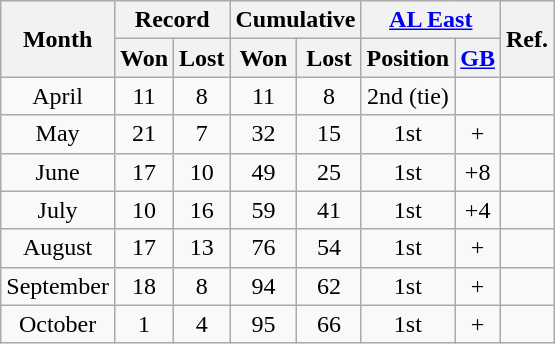<table class="wikitable" style="text-align:center;">
<tr>
<th rowspan=2>Month</th>
<th colspan=2>Record</th>
<th colspan=2>Cumulative</th>
<th colspan=2><a href='#'>AL East</a></th>
<th rowspan=2>Ref.</th>
</tr>
<tr>
<th>Won</th>
<th>Lost</th>
<th>Won</th>
<th>Lost</th>
<th>Position</th>
<th><a href='#'>GB</a></th>
</tr>
<tr>
<td>April</td>
<td>11</td>
<td>8</td>
<td>11</td>
<td>8</td>
<td>2nd (tie)</td>
<td></td>
<td></td>
</tr>
<tr>
<td>May</td>
<td>21</td>
<td>7</td>
<td>32</td>
<td>15</td>
<td>1st</td>
<td>+</td>
<td></td>
</tr>
<tr>
<td>June</td>
<td>17</td>
<td>10</td>
<td>49</td>
<td>25</td>
<td>1st</td>
<td>+8</td>
<td></td>
</tr>
<tr>
<td>July</td>
<td>10</td>
<td>16</td>
<td>59</td>
<td>41</td>
<td>1st</td>
<td>+4</td>
<td></td>
</tr>
<tr>
<td>August</td>
<td>17</td>
<td>13</td>
<td>76</td>
<td>54</td>
<td>1st</td>
<td>+</td>
<td></td>
</tr>
<tr>
<td>September</td>
<td>18</td>
<td>8</td>
<td>94</td>
<td>62</td>
<td>1st</td>
<td>+</td>
<td></td>
</tr>
<tr>
<td>October</td>
<td>1</td>
<td>4</td>
<td>95</td>
<td>66</td>
<td>1st</td>
<td>+</td>
<td></td>
</tr>
</table>
